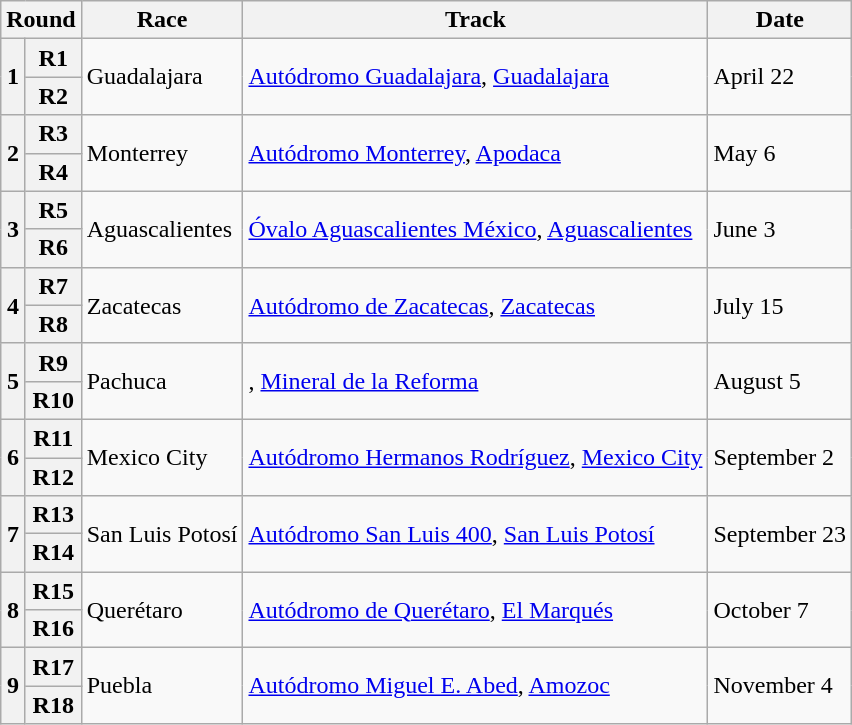<table class="wikitable">
<tr>
<th colspan=2>Round</th>
<th>Race</th>
<th>Track</th>
<th>Date</th>
</tr>
<tr>
<th rowspan=2>1</th>
<th>R1</th>
<td rowspan=2>Guadalajara</td>
<td rowspan=2> <a href='#'>Autódromo Guadalajara</a>, <a href='#'>Guadalajara</a></td>
<td rowspan=2>April 22</td>
</tr>
<tr>
<th>R2</th>
</tr>
<tr>
<th rowspan=2>2</th>
<th>R3</th>
<td rowspan=2>Monterrey</td>
<td rowspan=2> <a href='#'>Autódromo Monterrey</a>, <a href='#'>Apodaca</a></td>
<td rowspan=2>May 6</td>
</tr>
<tr>
<th>R4</th>
</tr>
<tr>
<th rowspan=2>3</th>
<th>R5</th>
<td rowspan=2>Aguascalientes</td>
<td rowspan=2> <a href='#'>Óvalo Aguascalientes México</a>, <a href='#'>Aguascalientes</a></td>
<td rowspan=2>June 3</td>
</tr>
<tr>
<th>R6</th>
</tr>
<tr>
<th rowspan=2>4</th>
<th>R7</th>
<td rowspan=2>Zacatecas</td>
<td rowspan=2> <a href='#'>Autódromo de Zacatecas</a>, <a href='#'>Zacatecas</a></td>
<td rowspan=2>July 15</td>
</tr>
<tr>
<th>R8</th>
</tr>
<tr>
<th rowspan=2>5</th>
<th>R9</th>
<td rowspan=2>Pachuca</td>
<td rowspan=2> , <a href='#'>Mineral de la Reforma</a></td>
<td rowspan=2>August 5</td>
</tr>
<tr>
<th>R10</th>
</tr>
<tr>
<th rowspan=2>6</th>
<th>R11</th>
<td rowspan=2>Mexico City</td>
<td rowspan=2> <a href='#'>Autódromo Hermanos Rodríguez</a>, <a href='#'>Mexico City</a></td>
<td rowspan=2>September 2</td>
</tr>
<tr>
<th>R12</th>
</tr>
<tr>
<th rowspan=2>7</th>
<th>R13</th>
<td rowspan=2>San Luis Potosí</td>
<td rowspan=2> <a href='#'>Autódromo San Luis 400</a>, <a href='#'>San Luis Potosí</a></td>
<td rowspan=2>September 23</td>
</tr>
<tr>
<th>R14</th>
</tr>
<tr>
<th rowspan=2>8</th>
<th>R15</th>
<td rowspan=2>Querétaro</td>
<td rowspan=2> <a href='#'>Autódromo de Querétaro</a>, <a href='#'>El Marqués</a></td>
<td rowspan=2>October 7</td>
</tr>
<tr>
<th>R16</th>
</tr>
<tr>
<th rowspan=2>9</th>
<th>R17</th>
<td rowspan=2>Puebla</td>
<td rowspan=2> <a href='#'>Autódromo Miguel E. Abed</a>, <a href='#'>Amozoc</a></td>
<td rowspan=2>November 4</td>
</tr>
<tr>
<th>R18</th>
</tr>
</table>
